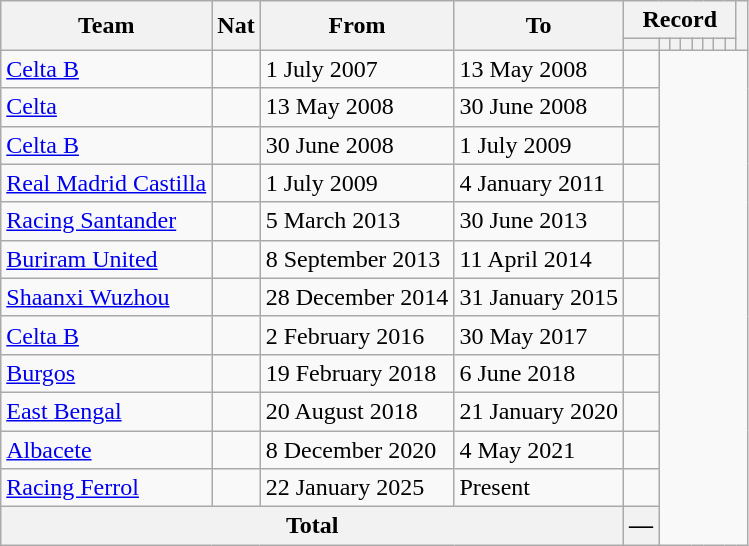<table class="wikitable" style="text-align: center">
<tr>
<th rowspan="2">Team</th>
<th rowspan="2">Nat</th>
<th rowspan="2">From</th>
<th rowspan="2">To</th>
<th colspan="8">Record</th>
<th rowspan=2></th>
</tr>
<tr>
<th></th>
<th></th>
<th></th>
<th></th>
<th></th>
<th></th>
<th></th>
<th></th>
</tr>
<tr>
<td align="left"><a href='#'>Celta B</a></td>
<td></td>
<td align=left>1 July 2007</td>
<td align=left>13 May 2008<br></td>
<td></td>
</tr>
<tr>
<td align="left"><a href='#'>Celta</a></td>
<td></td>
<td align=left>13 May 2008</td>
<td align=left>30 June 2008<br></td>
<td></td>
</tr>
<tr>
<td align="left"><a href='#'>Celta B</a></td>
<td></td>
<td align=left>30 June 2008</td>
<td align=left>1 July 2009<br></td>
<td></td>
</tr>
<tr>
<td align="left"><a href='#'>Real Madrid Castilla</a></td>
<td></td>
<td align=left>1 July 2009</td>
<td align=left>4 January 2011<br></td>
<td></td>
</tr>
<tr>
<td align=left><a href='#'>Racing Santander</a></td>
<td></td>
<td align=left>5 March 2013</td>
<td align=left>30 June 2013<br></td>
<td></td>
</tr>
<tr>
<td align=left><a href='#'>Buriram United</a></td>
<td></td>
<td align=left>8 September 2013</td>
<td align=left>11 April 2014<br></td>
<td></td>
</tr>
<tr>
<td align=left><a href='#'>Shaanxi Wuzhou</a></td>
<td></td>
<td align=left>28 December 2014</td>
<td align=left>31 January 2015<br></td>
<td></td>
</tr>
<tr>
<td align="left"><a href='#'>Celta B</a></td>
<td></td>
<td align=left>2 February 2016</td>
<td align=left>30 May 2017<br></td>
<td></td>
</tr>
<tr>
<td align="left"><a href='#'>Burgos</a></td>
<td></td>
<td align=left>19 February 2018</td>
<td align=left>6 June 2018<br></td>
<td></td>
</tr>
<tr>
<td align="left"><a href='#'>East Bengal</a></td>
<td></td>
<td align=left>20 August 2018</td>
<td align=left>21 January 2020<br></td>
<td></td>
</tr>
<tr>
<td align="left"><a href='#'>Albacete</a></td>
<td></td>
<td align=left>8 December 2020</td>
<td align=left>4 May 2021<br></td>
<td></td>
</tr>
<tr>
<td align="left"><a href='#'>Racing Ferrol</a></td>
<td></td>
<td align=left>22 January 2025</td>
<td align=left>Present<br></td>
<td></td>
</tr>
<tr>
<th colspan=4>Total<br></th>
<th>—</th>
</tr>
</table>
